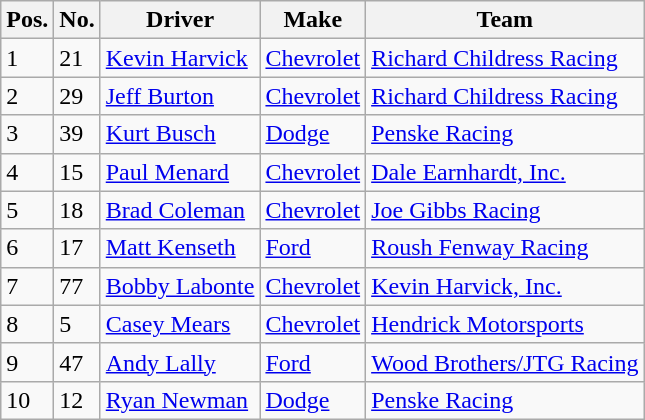<table class="wikitable">
<tr>
<th>Pos.</th>
<th>No.</th>
<th>Driver</th>
<th>Make</th>
<th>Team</th>
</tr>
<tr>
<td>1</td>
<td>21</td>
<td><a href='#'>Kevin Harvick</a></td>
<td><a href='#'>Chevrolet</a></td>
<td><a href='#'>Richard Childress Racing</a></td>
</tr>
<tr>
<td>2</td>
<td>29</td>
<td><a href='#'>Jeff Burton</a></td>
<td><a href='#'>Chevrolet</a></td>
<td><a href='#'>Richard Childress Racing</a></td>
</tr>
<tr>
<td>3</td>
<td>39</td>
<td><a href='#'>Kurt Busch</a></td>
<td><a href='#'>Dodge</a></td>
<td><a href='#'>Penske Racing</a></td>
</tr>
<tr>
<td>4</td>
<td>15</td>
<td><a href='#'>Paul Menard</a></td>
<td><a href='#'>Chevrolet</a></td>
<td><a href='#'>Dale Earnhardt, Inc.</a></td>
</tr>
<tr>
<td>5</td>
<td>18</td>
<td><a href='#'>Brad Coleman</a></td>
<td><a href='#'>Chevrolet</a></td>
<td><a href='#'>Joe Gibbs Racing</a></td>
</tr>
<tr>
<td>6</td>
<td>17</td>
<td><a href='#'>Matt Kenseth</a></td>
<td><a href='#'>Ford</a></td>
<td><a href='#'>Roush Fenway Racing</a></td>
</tr>
<tr>
<td>7</td>
<td>77</td>
<td><a href='#'>Bobby Labonte</a></td>
<td><a href='#'>Chevrolet</a></td>
<td><a href='#'>Kevin Harvick, Inc.</a></td>
</tr>
<tr>
<td>8</td>
<td>5</td>
<td><a href='#'>Casey Mears</a></td>
<td><a href='#'>Chevrolet</a></td>
<td><a href='#'>Hendrick Motorsports</a></td>
</tr>
<tr>
<td>9</td>
<td>47</td>
<td><a href='#'>Andy Lally</a></td>
<td><a href='#'>Ford</a></td>
<td><a href='#'>Wood Brothers/JTG Racing</a></td>
</tr>
<tr>
<td>10</td>
<td>12</td>
<td><a href='#'>Ryan Newman</a></td>
<td><a href='#'>Dodge</a></td>
<td><a href='#'>Penske Racing</a></td>
</tr>
</table>
